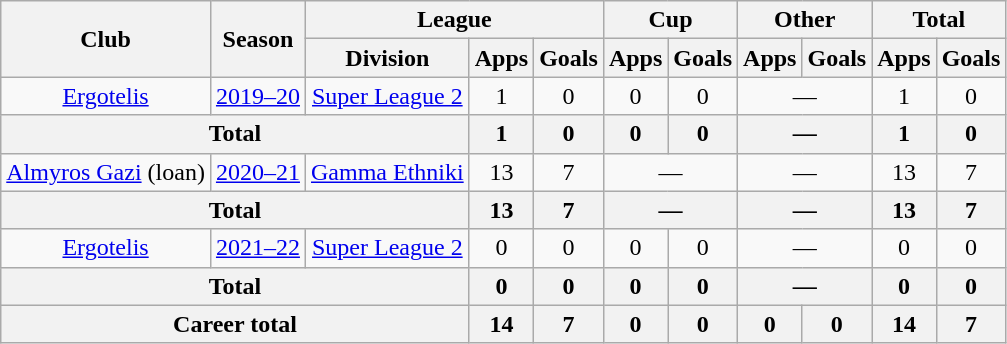<table class="wikitable" style="text-align: center;">
<tr>
<th rowspan="2">Club</th>
<th rowspan="2">Season</th>
<th colspan="3">League</th>
<th colspan="2">Cup</th>
<th colspan="2">Other</th>
<th colspan="2">Total</th>
</tr>
<tr>
<th>Division</th>
<th>Apps</th>
<th>Goals</th>
<th>Apps</th>
<th>Goals</th>
<th>Apps</th>
<th>Goals</th>
<th>Apps</th>
<th>Goals</th>
</tr>
<tr>
<td><a href='#'>Ergotelis</a></td>
<td><a href='#'>2019–20</a></td>
<td><a href='#'>Super League 2</a></td>
<td>1</td>
<td>0</td>
<td>0</td>
<td>0</td>
<td colspan=2>—</td>
<td>1</td>
<td>0</td>
</tr>
<tr>
<th colspan="3">Total</th>
<th>1</th>
<th>0</th>
<th>0</th>
<th>0</th>
<th colspan=2>—</th>
<th>1</th>
<th>0</th>
</tr>
<tr>
<td><a href='#'>Almyros Gazi</a> (loan)</td>
<td><a href='#'>2020–21</a></td>
<td><a href='#'>Gamma Ethniki</a></td>
<td>13</td>
<td>7</td>
<td colspan=2>—</td>
<td colspan=2>—</td>
<td>13</td>
<td>7</td>
</tr>
<tr>
<th colspan="3">Total</th>
<th>13</th>
<th>7</th>
<th colspan=2>—</th>
<th colspan=2>—</th>
<th>13</th>
<th>7</th>
</tr>
<tr>
<td><a href='#'>Ergotelis</a></td>
<td><a href='#'>2021–22</a></td>
<td><a href='#'>Super League 2</a></td>
<td>0</td>
<td>0</td>
<td>0</td>
<td>0</td>
<td colspan=2>—</td>
<td>0</td>
<td>0</td>
</tr>
<tr>
<th colspan="3">Total</th>
<th>0</th>
<th>0</th>
<th>0</th>
<th>0</th>
<th colspan=2>—</th>
<th>0</th>
<th>0</th>
</tr>
<tr>
<th colspan="3">Career total</th>
<th>14</th>
<th>7</th>
<th>0</th>
<th>0</th>
<th>0</th>
<th>0</th>
<th>14</th>
<th>7</th>
</tr>
</table>
